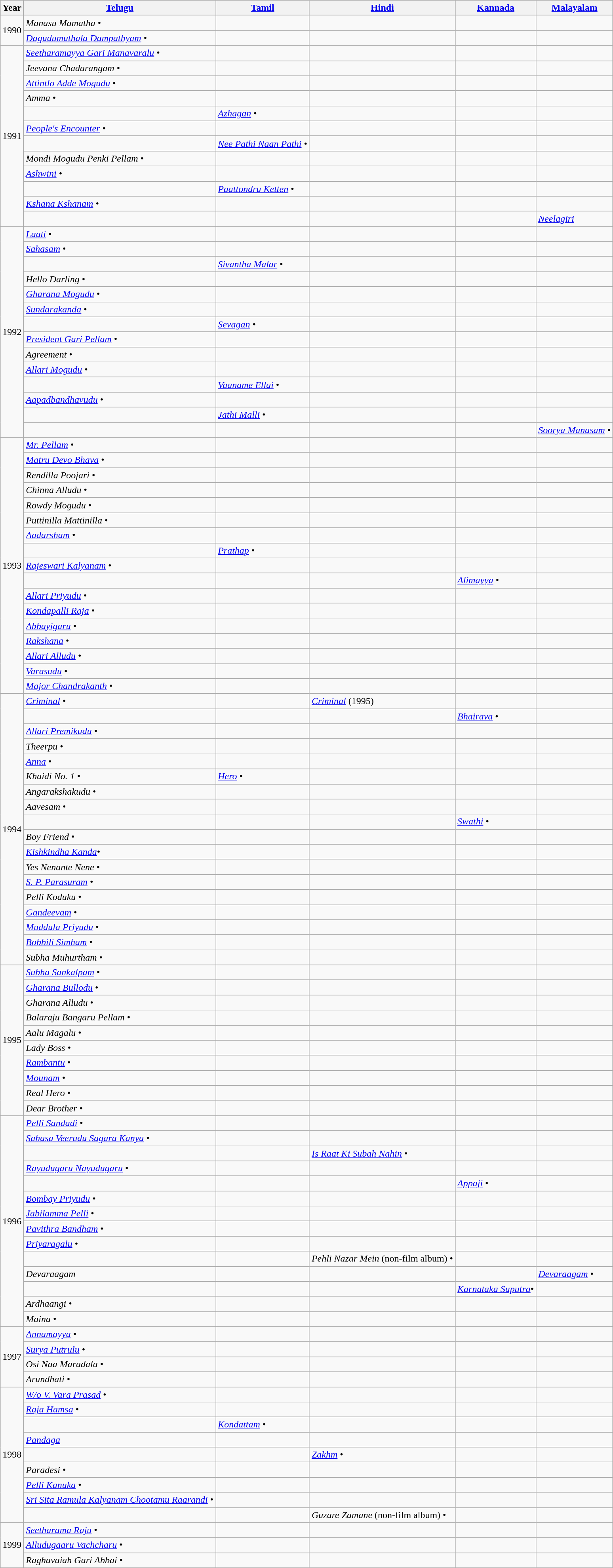<table class="wikitable sortable">
<tr style="background:#ccc; text-align:center;">
<th>Year</th>
<th><a href='#'>Telugu</a></th>
<th><a href='#'>Tamil</a></th>
<th><a href='#'>Hindi</a></th>
<th><a href='#'>Kannada</a></th>
<th><a href='#'>Malayalam</a></th>
</tr>
<tr>
<td rowspan="2">1990</td>
<td><em>Manasu Mamatha</em> •</td>
<td></td>
<td></td>
<td></td>
<td></td>
</tr>
<tr>
<td><em><a href='#'>Dagudumuthala Dampathyam</a></em> •</td>
<td></td>
<td></td>
<td></td>
<td></td>
</tr>
<tr>
<td rowspan="12">1991</td>
<td><em><a href='#'>Seetharamayya Gari Manavaralu</a></em> •</td>
<td></td>
<td></td>
<td></td>
</tr>
<tr>
<td><em>Jeevana Chadarangam</em> •</td>
<td></td>
<td></td>
<td></td>
<td></td>
</tr>
<tr>
<td><em><a href='#'>Attintlo Adde Mogudu</a></em> •</td>
<td></td>
<td></td>
<td></td>
<td></td>
</tr>
<tr>
<td><em>Amma</em> •</td>
<td></td>
<td></td>
<td></td>
<td></td>
</tr>
<tr>
<td></td>
<td><em><a href='#'>Azhagan</a></em> •</td>
<td></td>
<td></td>
</tr>
<tr>
<td><em><a href='#'>People's Encounter</a></em> •</td>
<td></td>
<td></td>
<td></td>
<td></td>
</tr>
<tr>
<td></td>
<td><em><a href='#'>Nee Pathi Naan Pathi</a></em> •</td>
<td></td>
<td></td>
</tr>
<tr>
<td><em>Mondi Mogudu Penki Pellam</em> •</td>
<td></td>
<td></td>
<td></td>
<td></td>
</tr>
<tr>
<td><em><a href='#'>Ashwini</a></em> •</td>
<td></td>
<td></td>
<td></td>
<td></td>
</tr>
<tr>
<td></td>
<td><em><a href='#'>Paattondru Ketten</a></em> •</td>
<td></td>
<td></td>
<td></td>
</tr>
<tr>
<td><em><a href='#'>Kshana Kshanam</a></em> •</td>
<td></td>
<td></td>
<td></td>
<td></td>
</tr>
<tr>
<td></td>
<td></td>
<td></td>
<td></td>
<td><em><a href='#'>Neelagiri</a></em></td>
</tr>
<tr>
<td rowspan="14">1992</td>
<td><em><a href='#'>Laati</a></em> •</td>
<td></td>
<td></td>
<td></td>
<td></td>
</tr>
<tr>
<td><em><a href='#'>Sahasam</a></em> •</td>
<td></td>
<td></td>
<td></td>
<td></td>
</tr>
<tr>
<td></td>
<td><em><a href='#'>Sivantha Malar</a></em> •</td>
<td></td>
<td></td>
<td></td>
</tr>
<tr>
<td><em>Hello Darling</em> •</td>
<td></td>
<td></td>
<td></td>
<td></td>
</tr>
<tr>
<td><em><a href='#'>Gharana Mogudu</a></em> •</td>
<td></td>
<td></td>
<td></td>
<td></td>
</tr>
<tr>
<td><em><a href='#'>Sundarakanda</a></em> •</td>
<td></td>
<td></td>
<td></td>
<td></td>
</tr>
<tr>
<td></td>
<td><em><a href='#'>Sevagan</a></em> •</td>
<td></td>
<td></td>
<td></td>
</tr>
<tr>
<td><em><a href='#'>President Gari Pellam</a></em> •</td>
<td></td>
<td></td>
<td></td>
<td></td>
</tr>
<tr>
<td><em>Agreement</em> •</td>
<td></td>
<td></td>
<td></td>
<td></td>
</tr>
<tr>
<td><em><a href='#'>Allari Mogudu</a></em> •</td>
<td></td>
<td></td>
<td></td>
<td></td>
</tr>
<tr>
<td></td>
<td><em><a href='#'>Vaaname Ellai</a></em> •</td>
<td></td>
<td></td>
<td></td>
</tr>
<tr>
<td><em><a href='#'>Aapadbandhavudu</a></em> •</td>
<td></td>
<td></td>
<td></td>
<td></td>
</tr>
<tr>
<td></td>
<td><em><a href='#'>Jathi Malli</a></em> •</td>
<td></td>
<td></td>
<td></td>
</tr>
<tr>
<td></td>
<td></td>
<td></td>
<td></td>
<td><em><a href='#'>Soorya Manasam</a></em> •</td>
</tr>
<tr>
<td rowspan="17">1993</td>
<td><em><a href='#'>Mr. Pellam</a></em> •</td>
<td></td>
<td></td>
<td></td>
<td></td>
</tr>
<tr>
<td><em><a href='#'>Matru Devo Bhava</a></em> •</td>
<td></td>
<td></td>
<td></td>
<td></td>
</tr>
<tr>
<td><em>Rendilla Poojari</em> •</td>
<td></td>
<td></td>
<td></td>
<td></td>
</tr>
<tr>
<td><em>Chinna Alludu</em> •</td>
<td></td>
<td></td>
<td></td>
<td></td>
</tr>
<tr>
<td><em>Rowdy Mogudu</em> •</td>
<td></td>
<td></td>
<td></td>
<td></td>
</tr>
<tr>
<td><em>Puttinilla Mattinilla</em> •</td>
<td></td>
<td></td>
<td></td>
<td></td>
</tr>
<tr>
<td><em><a href='#'>Aadarsham</a></em> •</td>
<td></td>
<td></td>
<td></td>
<td></td>
</tr>
<tr>
<td></td>
<td><em><a href='#'>Prathap</a></em> •</td>
<td></td>
<td></td>
<td></td>
</tr>
<tr>
<td><em><a href='#'>Rajeswari Kalyanam</a></em> •</td>
<td></td>
<td></td>
<td></td>
<td></td>
</tr>
<tr>
<td></td>
<td></td>
<td></td>
<td><em><a href='#'>Alimayya</a></em> •</td>
<td></td>
</tr>
<tr>
<td><em><a href='#'>Allari Priyudu</a></em> •</td>
<td></td>
<td></td>
<td></td>
<td></td>
</tr>
<tr>
<td><em><a href='#'>Kondapalli Raja</a></em> •</td>
<td></td>
<td></td>
<td></td>
<td></td>
</tr>
<tr>
<td><em><a href='#'>Abbayigaru</a></em> •</td>
<td></td>
<td></td>
<td></td>
<td></td>
</tr>
<tr>
<td><em><a href='#'>Rakshana</a></em> •</td>
<td></td>
<td></td>
<td></td>
<td></td>
</tr>
<tr>
<td><em><a href='#'>Allari Alludu</a></em> •</td>
<td></td>
<td></td>
<td></td>
<td></td>
</tr>
<tr>
<td><em><a href='#'>Varasudu</a></em> •</td>
<td></td>
<td></td>
<td></td>
<td></td>
</tr>
<tr>
<td><em><a href='#'>Major Chandrakanth</a></em> •</td>
<td></td>
<td></td>
<td></td>
<td></td>
</tr>
<tr>
<td rowspan="18">1994</td>
<td><em><a href='#'>Criminal</a></em> •</td>
<td></td>
<td><em><a href='#'>Criminal</a></em> (1995)</td>
<td></td>
<td></td>
</tr>
<tr>
<td></td>
<td></td>
<td></td>
<td><em><a href='#'>Bhairava</a></em> •</td>
<td></td>
</tr>
<tr>
<td><em><a href='#'>Allari Premikudu</a></em> •</td>
<td></td>
<td></td>
<td></td>
<td></td>
</tr>
<tr>
<td><em>Theerpu</em> •</td>
<td></td>
<td></td>
<td></td>
<td></td>
</tr>
<tr>
<td><em><a href='#'>Anna</a></em> •</td>
<td></td>
<td></td>
<td></td>
<td></td>
</tr>
<tr>
<td><em>Khaidi No. 1</em> •</td>
<td><em><a href='#'>Hero</a></em>  •</td>
<td></td>
<td></td>
<td></td>
</tr>
<tr>
<td><em>Angarakshakudu</em> •</td>
<td></td>
<td></td>
<td></td>
<td></td>
</tr>
<tr>
<td><em>Aavesam</em> •</td>
<td></td>
<td></td>
<td></td>
<td></td>
</tr>
<tr>
<td></td>
<td></td>
<td></td>
<td><em><a href='#'>Swathi</a></em> •</td>
<td></td>
</tr>
<tr>
<td><em>Boy Friend</em> •</td>
<td></td>
<td></td>
<td></td>
<td></td>
</tr>
<tr>
<td><a href='#'><em>Kishkindha Kanda</em></a>•</td>
<td></td>
<td></td>
<td></td>
<td></td>
</tr>
<tr>
<td><em>Yes Nenante Nene</em> •</td>
<td></td>
<td></td>
<td></td>
<td></td>
</tr>
<tr>
<td><em><a href='#'>S. P. Parasuram</a></em> •</td>
<td></td>
<td></td>
<td></td>
<td></td>
</tr>
<tr>
<td><em>Pelli Koduku</em> •</td>
<td></td>
<td></td>
<td></td>
<td></td>
</tr>
<tr>
<td><em><a href='#'>Gandeevam</a></em> •</td>
<td></td>
<td></td>
<td></td>
<td></td>
</tr>
<tr>
<td><em><a href='#'>Muddula Priyudu</a></em> •</td>
<td></td>
<td></td>
<td></td>
<td></td>
</tr>
<tr>
<td><em><a href='#'>Bobbili Simham</a></em> •</td>
<td></td>
<td></td>
<td></td>
<td></td>
</tr>
<tr>
<td><em>Subha Muhurtham</em> •</td>
<td></td>
<td></td>
<td></td>
<td></td>
</tr>
<tr>
<td rowspan="10">1995</td>
<td><em><a href='#'>Subha Sankalpam</a></em> •</td>
<td></td>
<td></td>
<td></td>
<td></td>
</tr>
<tr>
<td><em><a href='#'>Gharana Bullodu</a></em> •</td>
<td></td>
<td></td>
<td></td>
<td></td>
</tr>
<tr>
<td><em>Gharana Alludu</em> •</td>
<td></td>
<td></td>
<td></td>
<td></td>
</tr>
<tr>
<td><em>Balaraju Bangaru Pellam</em> •</td>
<td></td>
<td></td>
<td></td>
<td></td>
</tr>
<tr>
<td><em>Aalu Magalu</em> •</td>
<td></td>
<td></td>
<td></td>
<td></td>
</tr>
<tr>
<td><em>Lady Boss</em> •</td>
<td></td>
<td></td>
<td></td>
<td></td>
</tr>
<tr>
<td><em><a href='#'>Rambantu</a></em> •</td>
<td></td>
<td></td>
<td></td>
<td></td>
</tr>
<tr>
<td><em><a href='#'>Mounam</a></em> •</td>
<td></td>
<td></td>
<td></td>
<td></td>
</tr>
<tr>
<td><em>Real Hero</em> •</td>
<td></td>
<td></td>
<td></td>
<td></td>
</tr>
<tr>
<td><em>Dear Brother</em> •</td>
<td></td>
<td></td>
<td></td>
<td></td>
</tr>
<tr>
<td rowspan="14">1996</td>
<td><em><a href='#'>Pelli Sandadi</a></em> •</td>
<td></td>
<td></td>
<td></td>
<td></td>
</tr>
<tr>
<td><em><a href='#'>Sahasa Veerudu Sagara Kanya</a></em> •</td>
<td></td>
<td></td>
<td></td>
<td></td>
</tr>
<tr>
<td></td>
<td></td>
<td><em><a href='#'>Is Raat Ki Subah Nahin</a></em> •</td>
<td></td>
<td></td>
</tr>
<tr>
<td><em><a href='#'>Rayudugaru Nayudugaru</a></em> •</td>
<td></td>
<td></td>
<td></td>
<td></td>
</tr>
<tr>
<td></td>
<td></td>
<td></td>
<td><em><a href='#'>Appaji</a></em> •</td>
<td></td>
</tr>
<tr>
<td><em><a href='#'>Bombay Priyudu</a></em> •</td>
<td></td>
<td></td>
<td></td>
<td></td>
</tr>
<tr>
<td><em><a href='#'>Jabilamma Pelli</a></em> •</td>
<td></td>
<td></td>
<td></td>
<td></td>
</tr>
<tr>
<td><em><a href='#'>Pavithra Bandham</a></em> •</td>
<td></td>
<td></td>
<td></td>
<td></td>
</tr>
<tr>
<td><em><a href='#'>Priyaragalu</a></em> •</td>
<td></td>
<td></td>
<td></td>
<td></td>
</tr>
<tr>
<td></td>
<td></td>
<td><em>Pehli Nazar Mein</em> (non-film album) •</td>
<td></td>
<td></td>
</tr>
<tr>
<td><em>Devaraagam</em></td>
<td></td>
<td></td>
<td></td>
<td><em><a href='#'>Devaraagam</a></em> •</td>
</tr>
<tr>
<td></td>
<td></td>
<td></td>
<td><em><a href='#'>Karnataka Suputra</a></em>•</td>
<td></td>
</tr>
<tr>
<td><em>Ardhaangi</em> •</td>
<td></td>
<td></td>
<td></td>
<td></td>
</tr>
<tr>
<td><em>Maina</em> •</td>
<td></td>
<td></td>
<td></td>
<td></td>
</tr>
<tr>
<td rowspan="4">1997</td>
<td><em><a href='#'>Annamayya</a></em> •</td>
<td></td>
<td></td>
<td></td>
<td></td>
</tr>
<tr>
<td><em><a href='#'>Surya Putrulu</a></em> •</td>
<td></td>
<td></td>
<td></td>
<td></td>
</tr>
<tr>
<td><em>Osi Naa Maradala</em> •</td>
<td></td>
<td></td>
<td></td>
<td></td>
</tr>
<tr>
<td><em>Arundhati</em> •</td>
<td></td>
<td></td>
<td></td>
<td></td>
</tr>
<tr>
<td rowspan="9">1998</td>
<td><em><a href='#'>W/o V. Vara Prasad</a></em> •</td>
<td></td>
<td></td>
<td></td>
<td></td>
</tr>
<tr>
<td><a href='#'><em>Raja Hamsa</em></a> •</td>
<td></td>
<td></td>
<td></td>
<td></td>
</tr>
<tr>
<td></td>
<td><em><a href='#'>Kondattam</a></em> •</td>
<td></td>
<td></td>
<td></td>
</tr>
<tr>
<td><em><a href='#'>Pandaga</a></em></td>
<td></td>
<td></td>
<td></td>
<td></td>
</tr>
<tr>
<td></td>
<td></td>
<td><em><a href='#'>Zakhm</a></em> •</td>
<td></td>
<td></td>
</tr>
<tr>
<td><em>Paradesi</em> •</td>
<td></td>
<td></td>
<td></td>
<td></td>
</tr>
<tr>
<td><em><a href='#'>Pelli Kanuka</a></em> •</td>
<td></td>
<td></td>
<td></td>
<td></td>
</tr>
<tr>
<td><em><a href='#'>Sri Sita Ramula Kalyanam Chootamu Raarandi</a></em> •</td>
<td></td>
<td></td>
<td></td>
<td></td>
</tr>
<tr>
<td></td>
<td></td>
<td><em>Guzare Zamane</em> (non-film album) •</td>
<td></td>
<td></td>
</tr>
<tr>
<td rowspan="3">1999</td>
<td><em><a href='#'>Seetharama Raju</a></em> •</td>
<td></td>
<td></td>
<td></td>
<td></td>
</tr>
<tr>
<td><em><a href='#'>Alludugaaru Vachcharu</a></em> •</td>
<td></td>
<td></td>
<td></td>
<td></td>
</tr>
<tr>
<td><em>Raghavaiah Gari Abbai</em> •</td>
<td></td>
<td></td>
<td></td>
<td></td>
</tr>
</table>
